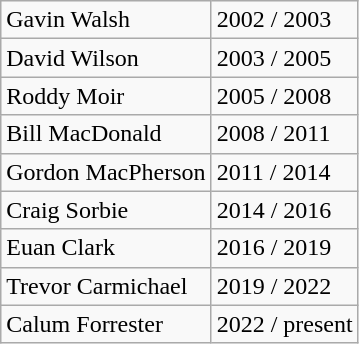<table class="wikitable">
<tr>
<td>Gavin Walsh</td>
<td>2002 / 2003</td>
</tr>
<tr>
<td>David Wilson</td>
<td>2003 / 2005</td>
</tr>
<tr>
<td>Roddy Moir</td>
<td>2005 / 2008</td>
</tr>
<tr>
<td>Bill MacDonald</td>
<td>2008 / 2011</td>
</tr>
<tr>
<td>Gordon MacPherson</td>
<td>2011 / 2014</td>
</tr>
<tr>
<td>Craig Sorbie</td>
<td>2014 / 2016</td>
</tr>
<tr>
<td>Euan Clark</td>
<td>2016 / 2019</td>
</tr>
<tr>
<td>Trevor Carmichael</td>
<td>2019 / 2022</td>
</tr>
<tr>
<td>Calum Forrester</td>
<td>2022 / present</td>
</tr>
</table>
